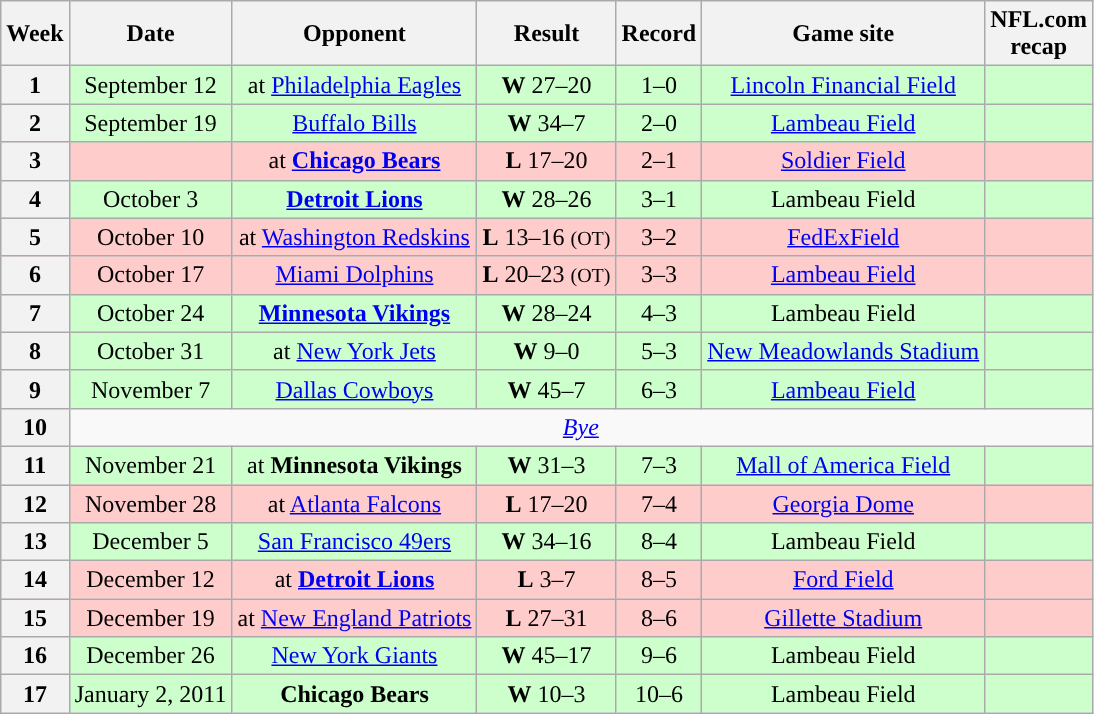<table class="wikitable" style="text-align:center">
<tr>
<th>Week</th>
<th>Date</th>
<th>Opponent</th>
<th>Result</th>
<th>Record</th>
<th>Game site</th>
<th>NFL.com<br>recap</th>
</tr>
<tr style="background:#cfc;">
<th>1</th>
<td>September 12</td>
<td>at <a href='#'>Philadelphia Eagles</a></td>
<td><strong>W</strong> 27–20</td>
<td>1–0</td>
<td><a href='#'>Lincoln Financial Field</a></td>
<td></td>
</tr>
<tr style="background:#cfc;">
<th>2</th>
<td>September 19</td>
<td><a href='#'>Buffalo Bills</a></td>
<td><strong>W</strong> 34–7</td>
<td>2–0</td>
<td><a href='#'>Lambeau Field</a></td>
<td></td>
</tr>
<tr style="background:#fcc;">
<th>3</th>
<td></td>
<td>at <strong><a href='#'>Chicago Bears</a></strong></td>
<td><strong>L</strong> 17–20</td>
<td>2–1</td>
<td><a href='#'>Soldier Field</a></td>
<td></td>
</tr>
<tr style="background:#cfc;">
<th>4</th>
<td>October 3</td>
<td><strong><a href='#'>Detroit Lions</a></strong></td>
<td><strong>W</strong> 28–26</td>
<td>3–1</td>
<td>Lambeau Field</td>
<td></td>
</tr>
<tr style="background:#fcc;">
<th>5</th>
<td>October 10</td>
<td>at <a href='#'>Washington Redskins</a></td>
<td><strong>L</strong> 13–16 <small>(OT)</small></td>
<td>3–2</td>
<td><a href='#'>FedExField</a></td>
<td></td>
</tr>
<tr style="background:#fcc;">
<th>6</th>
<td>October 17</td>
<td><a href='#'>Miami Dolphins</a></td>
<td><strong>L</strong> 20–23 <small>(OT)</small></td>
<td>3–3</td>
<td><a href='#'>Lambeau Field</a></td>
<td></td>
</tr>
<tr style="background:#cfc;">
<th>7</th>
<td>October 24</td>
<td><strong><a href='#'>Minnesota Vikings</a></strong></td>
<td><strong>W</strong> 28–24</td>
<td>4–3</td>
<td>Lambeau Field</td>
<td></td>
</tr>
<tr style="background:#cfc;">
<th>8</th>
<td>October 31</td>
<td>at <a href='#'>New York Jets</a></td>
<td><strong>W</strong> 9–0</td>
<td>5–3</td>
<td><a href='#'>New Meadowlands Stadium</a></td>
<td></td>
</tr>
<tr style="background:#cfc;">
<th>9</th>
<td>November 7</td>
<td><a href='#'>Dallas Cowboys</a></td>
<td><strong>W</strong> 45–7</td>
<td>6–3</td>
<td><a href='#'>Lambeau Field</a></td>
<td></td>
</tr>
<tr>
<th>10</th>
<td colspan="8" style="text-align:center;"><em><a href='#'>Bye</a></em></td>
</tr>
<tr style="background:#cfc;">
<th>11</th>
<td>November 21</td>
<td>at <strong>Minnesota Vikings</strong></td>
<td><strong>W</strong> 31–3</td>
<td>7–3</td>
<td><a href='#'>Mall of America Field</a></td>
<td></td>
</tr>
<tr style="background:#fcc;">
<th>12</th>
<td>November 28</td>
<td>at <a href='#'>Atlanta Falcons</a></td>
<td><strong>L</strong> 17–20</td>
<td>7–4</td>
<td><a href='#'>Georgia Dome</a></td>
<td></td>
</tr>
<tr style="background:#cfc;">
<th>13</th>
<td>December 5</td>
<td><a href='#'>San Francisco 49ers</a></td>
<td><strong>W</strong> 34–16</td>
<td>8–4</td>
<td>Lambeau Field</td>
<td></td>
</tr>
<tr style="background:#fcc;">
<th>14</th>
<td>December 12</td>
<td>at <strong><a href='#'>Detroit Lions</a></strong></td>
<td><strong>L</strong> 3–7</td>
<td>8–5</td>
<td><a href='#'>Ford Field</a></td>
<td></td>
</tr>
<tr style="background:#fcc;">
<th>15</th>
<td>December 19</td>
<td>at <a href='#'>New England Patriots</a></td>
<td><strong>L</strong> 27–31</td>
<td>8–6</td>
<td><a href='#'>Gillette Stadium</a></td>
<td></td>
</tr>
<tr style="background:#cfc;">
<th>16</th>
<td>December 26</td>
<td><a href='#'>New York Giants</a></td>
<td><strong>W</strong> 45–17</td>
<td>9–6</td>
<td>Lambeau Field</td>
<td></td>
</tr>
<tr style="background:#cfc;">
<th>17</th>
<td>January 2, 2011</td>
<td><strong>Chicago Bears</strong></td>
<td><strong>W</strong> 10–3</td>
<td>10–6</td>
<td>Lambeau Field</td>
<td></td>
</tr>
</table>
